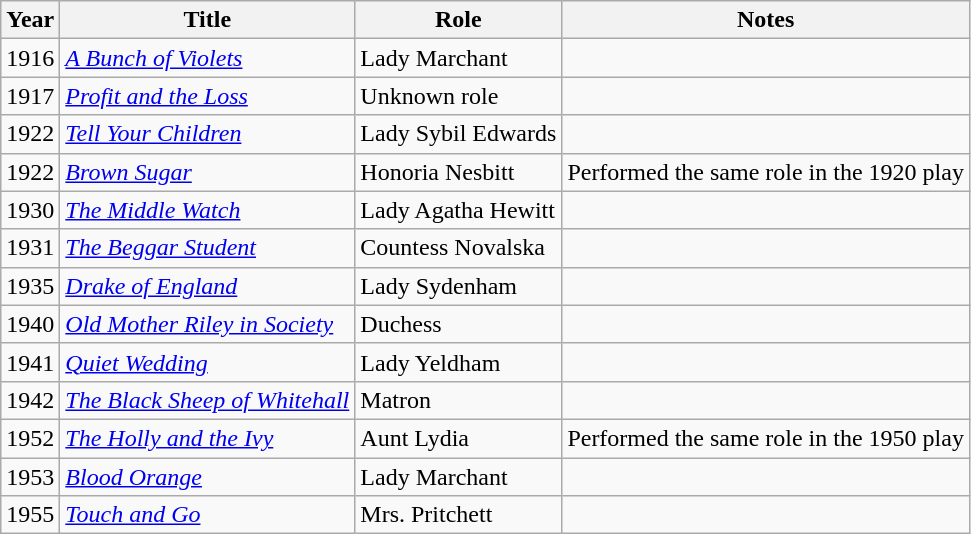<table class="wikitable plainrowheaders sortable">
<tr>
<th scope="col">Year</th>
<th scope="col">Title</th>
<th scope="col">Role</th>
<th scope="col" class="unsortable">Notes</th>
</tr>
<tr>
<td>1916</td>
<td><em><a href='#'>A Bunch of Violets</a></em></td>
<td>Lady Marchant</td>
<td></td>
</tr>
<tr>
<td>1917</td>
<td><em><a href='#'>Profit and the Loss</a></em></td>
<td>Unknown role</td>
<td></td>
</tr>
<tr>
<td>1922</td>
<td><em><a href='#'>Tell Your Children</a></em></td>
<td>Lady Sybil Edwards</td>
<td></td>
</tr>
<tr>
<td>1922</td>
<td><em><a href='#'>Brown Sugar</a></em></td>
<td>Honoria Nesbitt</td>
<td>Performed the same role in the 1920 play</td>
</tr>
<tr>
<td>1930</td>
<td><em><a href='#'>The Middle Watch</a></em></td>
<td>Lady Agatha Hewitt</td>
<td></td>
</tr>
<tr>
<td>1931</td>
<td><em><a href='#'>The Beggar Student</a></em></td>
<td>Countess Novalska</td>
<td></td>
</tr>
<tr>
<td>1935</td>
<td><em><a href='#'>Drake of England</a></em></td>
<td>Lady Sydenham</td>
<td></td>
</tr>
<tr>
<td>1940</td>
<td><em><a href='#'>Old Mother Riley in Society</a></em></td>
<td>Duchess</td>
<td></td>
</tr>
<tr>
<td>1941</td>
<td><em><a href='#'>Quiet Wedding</a></em></td>
<td>Lady Yeldham</td>
<td></td>
</tr>
<tr>
<td>1942</td>
<td><em><a href='#'>The Black Sheep of Whitehall</a></em></td>
<td>Matron</td>
<td></td>
</tr>
<tr>
<td>1952</td>
<td><em><a href='#'>The Holly and the Ivy</a></em></td>
<td>Aunt Lydia</td>
<td>Performed the same role in the 1950 play</td>
</tr>
<tr>
<td>1953</td>
<td><em><a href='#'>Blood Orange</a></em></td>
<td>Lady Marchant</td>
<td></td>
</tr>
<tr>
<td>1955</td>
<td><em><a href='#'>Touch and Go</a></em></td>
<td>Mrs. Pritchett</td>
<td></td>
</tr>
</table>
